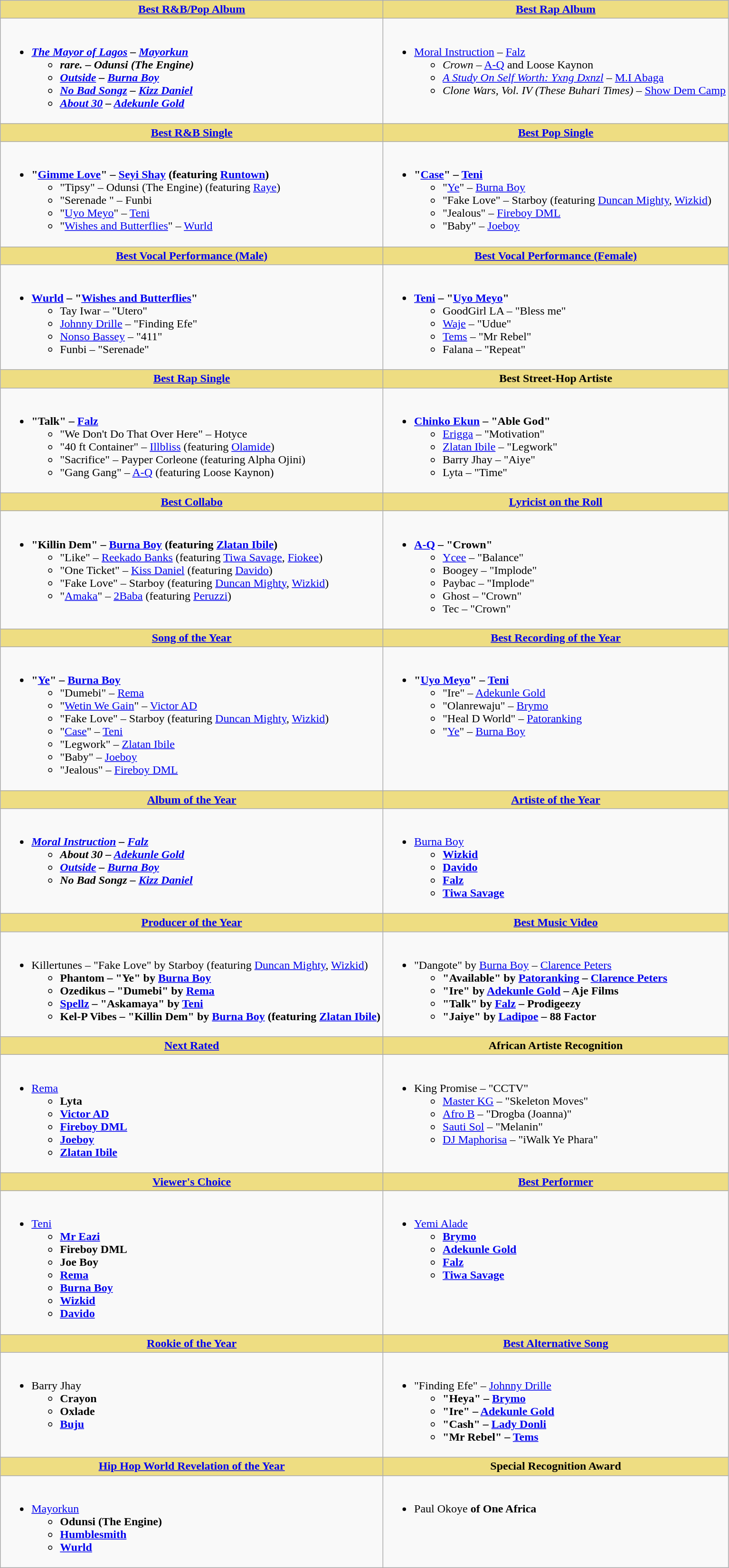<table class=wikitable style="width="150%">
<tr>
<th style="background:#EEDD82; width="50%"><a href='#'>Best R&B/Pop Album</a></th>
<th style="background:#EEDD82; width="50%"><a href='#'>Best Rap Album</a></th>
</tr>
<tr>
<td valign="top"><br><ul><li> <strong><em><a href='#'>The Mayor of Lagos</a><em> – <a href='#'>Mayorkun</a><strong><ul><li></em>rare.<em> – Odunsi (The Engine)</li><li></em><a href='#'>Outside</a><em> – <a href='#'>Burna Boy</a></li><li></em><a href='#'>No Bad Songz</a><em> – <a href='#'>Kizz Daniel</a></li><li></em><a href='#'>About 30</a><em> – <a href='#'>Adekunle Gold</a></li></ul></li></ul></td>
<td valign="top"><br><ul><li> </em></strong><a href='#'>Moral Instruction</a></em> – <a href='#'>Falz</a></strong><ul><li><em>Crown</em> – <a href='#'>A-Q</a> and Loose Kaynon</li><li><em><a href='#'>A Study On Self Worth: Yxng Dxnzl</a></em> – <a href='#'>M.I Abaga</a></li><li><em>Clone Wars, Vol. IV (These Buhari Times)</em> – <a href='#'>Show Dem Camp</a></li></ul></li></ul></td>
</tr>
<tr>
<th style="background:#EEDD82; width="50%"><a href='#'>Best R&B Single</a></th>
<th style="background:#EEDD82; width="50%"><a href='#'>Best Pop Single</a></th>
</tr>
<tr>
<td valign="top"><br><ul><li> <strong>"<a href='#'>Gimme Love</a>" – <a href='#'>Seyi Shay</a> <span>(featuring <a href='#'>Runtown</a>)</span></strong><ul><li>"Tipsy" – Odunsi (The Engine) <span>(featuring <a href='#'>Raye</a>)</span></li><li>"Serenade " – Funbi</li><li>"<a href='#'>Uyo Meyo</a>" – <a href='#'>Teni</a></li><li>"<a href='#'>Wishes and Butterflies</a>" – <a href='#'>Wurld</a></li></ul></li></ul></td>
<td valign="top"><br><ul><li> <strong>"<a href='#'>Case</a>" – <a href='#'>Teni</a></strong><ul><li>"<a href='#'>Ye</a>" – <a href='#'>Burna Boy</a></li><li>"Fake Love" – Starboy <span>(featuring <a href='#'>Duncan Mighty</a>, <a href='#'>Wizkid</a>)</span></li><li>"Jealous" – <a href='#'>Fireboy DML</a></li><li>"Baby" – <a href='#'>Joeboy</a></li></ul></li></ul></td>
</tr>
<tr>
<th style="background:#EEDD82; width="50%"><a href='#'>Best Vocal Performance (Male)</a></th>
<th style="background:#EEDD82; width="50%"><a href='#'>Best Vocal Performance (Female)</a></th>
</tr>
<tr>
<td valign="top"><br><ul><li> <strong><a href='#'>Wurld</a> – "<a href='#'>Wishes and Butterflies</a>"</strong><ul><li>Tay Iwar – "Utero"</li><li><a href='#'>Johnny Drille</a> – "Finding Efe"</li><li><a href='#'>Nonso Bassey</a> – "411"</li><li>Funbi – "Serenade"</li></ul></li></ul></td>
<td valign="top"><br><ul><li> <strong><a href='#'>Teni</a> – "<a href='#'>Uyo Meyo</a>"</strong><ul><li>GoodGirl LA  – "Bless me"</li><li><a href='#'>Waje</a> – "Udue"</li><li><a href='#'>Tems</a> – "Mr Rebel"</li><li>Falana – "Repeat"</li></ul></li></ul></td>
</tr>
<tr>
<th style="background:#EEDD82; width="50%"><a href='#'>Best Rap Single</a></th>
<th style="background:#EEDD82; width="50%">Best Street-Hop Artiste</th>
</tr>
<tr>
<td valign="top"><br><ul><li> <strong>"Talk" – <a href='#'>Falz</a></strong><ul><li>"We Don't Do That Over Here" – Hotyce</li><li>"40 ft Container" – <a href='#'>Illbliss</a> <span>(featuring <a href='#'>Olamide</a>)</span></li><li>"Sacrifice" – Payper Corleone <span>(featuring Alpha Ojini)</span></li><li>"Gang Gang" – <a href='#'>A-Q</a> <span>(featuring Loose Kaynon)</span></li></ul></li></ul></td>
<td valign="top"><br><ul><li> <strong><a href='#'>Chinko Ekun</a> – "Able God"</strong><ul><li><a href='#'>Erigga</a> – "Motivation"</li><li><a href='#'>Zlatan Ibile</a> – "Legwork"</li><li>Barry Jhay  – "Aiye"</li><li>Lyta – "Time"</li></ul></li></ul></td>
</tr>
<tr>
<th style="background:#EEDD82; width="50%"><a href='#'>Best Collabo</a></th>
<th style="background:#EEDD82; width="50%"><a href='#'>Lyricist on the Roll</a></th>
</tr>
<tr>
<td valign="top"><br><ul><li> <strong>"Killin Dem" – <a href='#'>Burna Boy</a> <span>(featuring <a href='#'>Zlatan Ibile</a>)</span></strong><ul><li>"Like" – <a href='#'>Reekado Banks</a> <span>(featuring <a href='#'>Tiwa Savage</a>, <a href='#'>Fiokee</a>)</span></li><li>"One Ticket" – <a href='#'>Kiss Daniel</a> <span>(featuring <a href='#'>Davido</a>)</span></li><li>"Fake Love" – Starboy <span>(featuring <a href='#'>Duncan Mighty</a>, <a href='#'>Wizkid</a>)</span></li><li>"<a href='#'>Amaka</a>" – <a href='#'>2Baba</a> <span>(featuring <a href='#'>Peruzzi</a>)</span></li></ul></li></ul></td>
<td valign="top"><br><ul><li> <strong><a href='#'>A-Q</a> – "Crown"</strong><ul><li><a href='#'>Ycee</a> – "Balance"</li><li>Boogey – "Implode"</li><li>Paybac – "Implode"</li><li>Ghost – "Crown"</li><li>Tec – "Crown"</li></ul></li></ul></td>
</tr>
<tr>
<th style="background:#EEDD82; width="50%"><a href='#'>Song of the Year</a></th>
<th style="background:#EEDD82; width="50%"><a href='#'>Best Recording of the Year</a></th>
</tr>
<tr>
<td valign="top"><br><ul><li> <strong>"<a href='#'>Ye</a>" – <a href='#'>Burna Boy</a></strong><ul><li>"Dumebi" – <a href='#'>Rema</a></li><li>"<a href='#'>Wetin We Gain</a>" – <a href='#'>Victor AD</a></li><li>"Fake Love" – Starboy <span>(featuring <a href='#'>Duncan Mighty</a>, <a href='#'>Wizkid</a>)</span></li><li>"<a href='#'>Case</a>" – <a href='#'>Teni</a></li><li>"Legwork" – <a href='#'>Zlatan Ibile</a></li><li>"Baby" – <a href='#'>Joeboy</a></li><li>"Jealous" – <a href='#'>Fireboy DML</a></li></ul></li></ul></td>
<td valign="top"><br><ul><li> <strong>"<a href='#'>Uyo Meyo</a>" – <a href='#'>Teni</a></strong><ul><li>"Ire" – <a href='#'>Adekunle Gold</a></li><li>"Olanrewaju" – <a href='#'>Brymo</a></li><li>"Heal D World" – <a href='#'>Patoranking</a></li><li>"<a href='#'>Ye</a>" – <a href='#'>Burna Boy</a></li></ul></li></ul></td>
</tr>
<tr>
<th style="background:#EEDD82; width="50%"><a href='#'>Album of the Year</a></th>
<th style="background:#EEDD82; width="50%"><a href='#'>Artiste of the Year</a></th>
</tr>
<tr>
<td valign="top"><br><ul><li> <strong><em><a href='#'>Moral Instruction</a><em> – <a href='#'>Falz</a><strong><ul><li></em>About 30<em> – <a href='#'>Adekunle Gold</a></li><li></em><a href='#'>Outside</a><em> – <a href='#'>Burna Boy</a></li><li></em>No Bad Songz<em> – <a href='#'>Kizz Daniel</a></li></ul></li></ul></td>
<td valign="top"><br><ul><li> </strong><a href='#'>Burna Boy</a><strong><ul><li><a href='#'>Wizkid</a></li><li><a href='#'>Davido</a></li><li><a href='#'>Falz</a></li><li><a href='#'>Tiwa Savage</a></li></ul></li></ul></td>
</tr>
<tr>
<th style="background:#EEDD82; width="50%"><a href='#'>Producer of the Year</a></th>
<th style="background:#EEDD82; width="50%"><a href='#'>Best Music Video</a></th>
</tr>
<tr>
<td valign="top"><br><ul><li> </strong>Killertunes – "Fake Love" by Starboy <span>(featuring <a href='#'>Duncan Mighty</a>, <a href='#'>Wizkid</a>)</span><strong><ul><li>Phantom – "Ye" by <a href='#'>Burna Boy</a></li><li>Ozedikus – "Dumebi" by <a href='#'>Rema</a></li><li><a href='#'>Spellz</a> – "Askamaya" by <a href='#'>Teni</a></li><li>Kel-P Vibes – "Killin Dem" by <a href='#'>Burna Boy</a> <span>(featuring <a href='#'>Zlatan Ibile</a>)</span></li></ul></li></ul></td>
<td valign="top"><br><ul><li> </strong>"Dangote" by <a href='#'>Burna Boy</a> – <a href='#'>Clarence Peters</a><strong><ul><li>"Available" by <a href='#'>Patoranking</a> – <a href='#'>Clarence Peters</a></li><li>"Ire" by <a href='#'>Adekunle Gold</a> – Aje Films</li><li>"Talk" by <a href='#'>Falz</a> – Prodigeezy</li><li>"Jaiye" by <a href='#'>Ladipoe</a> – 88 Factor</li></ul></li></ul></td>
</tr>
<tr>
<th style="background:#EEDD82; width="50%"><a href='#'>Next Rated</a></th>
<th style="background:#EEDD82; width="50%">African Artiste Recognition</th>
</tr>
<tr>
<td valign="top"><br><ul><li> </strong><a href='#'>Rema</a><strong><ul><li>Lyta</li><li><a href='#'>Victor AD</a></li><li><a href='#'>Fireboy DML</a></li><li><a href='#'>Joeboy</a></li><li><a href='#'>Zlatan Ibile</a></li></ul></li></ul></td>
<td valign="top"><br><ul><li>  King Promise – "CCTV"<ul><li> <a href='#'>Master KG</a> – "Skeleton Moves"</li><li> <a href='#'>Afro B</a> – "Drogba (Joanna)"</li><li> <a href='#'>Sauti Sol</a> – "Melanin"</li><li> <a href='#'>DJ Maphorisa</a> – "iWalk Ye Phara"</li></ul></li></ul></td>
</tr>
<tr>
<th style="background:#EEDD82; width="50%"><a href='#'>Viewer's Choice</a></th>
<th style="background:#EEDD82; width="50%"><a href='#'>Best Performer</a></th>
</tr>
<tr>
<td valign="top"><br><ul><li> </strong><a href='#'>Teni</a><strong><ul><li><a href='#'>Mr Eazi</a></li><li>Fireboy DML</li><li>Joe Boy</li><li><a href='#'>Rema</a></li><li><a href='#'>Burna Boy</a></li><li><a href='#'>Wizkid</a></li><li><a href='#'>Davido</a></li></ul></li></ul></td>
<td valign="top"><br><ul><li> </strong><a href='#'>Yemi Alade</a><strong><ul><li><a href='#'>Brymo</a></li><li><a href='#'>Adekunle Gold</a></li><li><a href='#'>Falz</a></li><li><a href='#'>Tiwa Savage</a></li></ul></li></ul></td>
</tr>
<tr>
<th style="background:#EEDD82; width="50%"><a href='#'>Rookie of the Year</a></th>
<th style="background:#EEDD82; width="50%"><a href='#'>Best Alternative Song</a></th>
</tr>
<tr>
<td valign="top"><br><ul><li> </strong>Barry Jhay<strong><ul><li>Crayon</li><li>Oxlade</li><li><a href='#'>Buju</a></li></ul></li></ul></td>
<td valign="top"><br><ul><li> </strong>"Finding Efe" – <a href='#'>Johnny Drille</a><strong><ul><li>"Heya" – <a href='#'>Brymo</a></li><li>"Ire" – <a href='#'>Adekunle Gold</a></li><li>"Cash" – <a href='#'>Lady Donli</a></li><li>"Mr Rebel" – <a href='#'>Tems</a></li></ul></li></ul></td>
</tr>
<tr>
<th style="background:#EEDD82; width="50%"><a href='#'>Hip Hop World Revelation of the Year</a></th>
<th style="background:#EEDD82; width="50%">Special Recognition Award</th>
</tr>
<tr>
<td valign="top"><br><ul><li> </strong><a href='#'>Mayorkun</a><strong><ul><li>Odunsi (The Engine)</li><li><a href='#'>Humblesmith</a></li><li><a href='#'>Wurld</a></li></ul></li></ul></td>
<td valign="top"><br><ul><li> </strong>Paul Okoye<strong> of One Africa</li></ul></td>
</tr>
</table>
